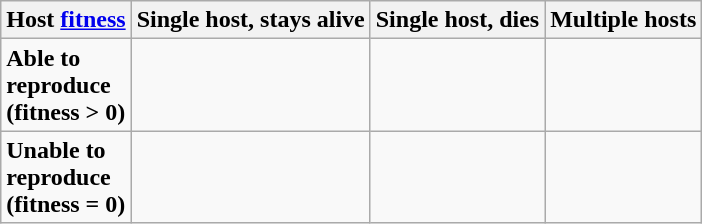<table class="wikitable">
<tr>
<th>Host <a href='#'>fitness</a></th>
<th>Single host, stays alive</th>
<th>Single host, dies</th>
<th>Multiple hosts</th>
</tr>
<tr>
<td><strong>Able to<br>reproduce<br>(fitness > 0)</strong></td>
<td><br>   <em></em></td>
<td><br>   <em></em></td>
<td><br>   <em></em></td>
</tr>
<tr>
<td><strong>Unable to<br>reproduce<br>(fitness = 0)</strong></td>
<td><br>   <em></em></td>
<td><br>   <em></em></td>
<td><br>   <em></em></td>
</tr>
</table>
